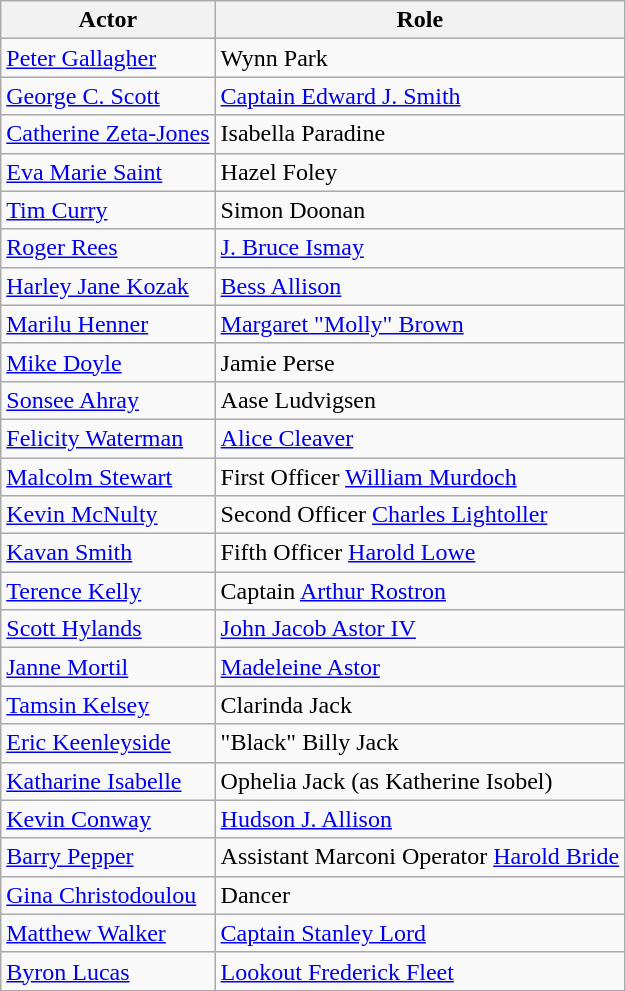<table class="wikitable">
<tr ">
<th>Actor</th>
<th>Role</th>
</tr>
<tr>
<td><a href='#'>Peter Gallagher</a></td>
<td>Wynn Park</td>
</tr>
<tr>
<td><a href='#'>George C. Scott</a></td>
<td><a href='#'>Captain Edward J. Smith</a></td>
</tr>
<tr>
<td><a href='#'>Catherine Zeta-Jones</a></td>
<td>Isabella Paradine</td>
</tr>
<tr>
<td><a href='#'>Eva Marie Saint</a></td>
<td>Hazel Foley</td>
</tr>
<tr>
<td><a href='#'>Tim Curry</a></td>
<td>Simon Doonan</td>
</tr>
<tr>
<td><a href='#'>Roger Rees</a></td>
<td><a href='#'>J. Bruce Ismay</a></td>
</tr>
<tr>
<td><a href='#'>Harley Jane Kozak</a></td>
<td><a href='#'>Bess Allison</a></td>
</tr>
<tr>
<td><a href='#'>Marilu Henner</a></td>
<td><a href='#'>Margaret "Molly" Brown</a></td>
</tr>
<tr>
<td><a href='#'>Mike Doyle</a></td>
<td>Jamie Perse</td>
</tr>
<tr>
<td><a href='#'>Sonsee Ahray</a></td>
<td>Aase Ludvigsen</td>
</tr>
<tr>
<td><a href='#'>Felicity Waterman</a></td>
<td><a href='#'>Alice Cleaver</a></td>
</tr>
<tr>
<td><a href='#'>Malcolm Stewart</a></td>
<td>First Officer <a href='#'>William Murdoch</a></td>
</tr>
<tr>
<td><a href='#'>Kevin McNulty</a></td>
<td>Second Officer <a href='#'>Charles Lightoller</a></td>
</tr>
<tr>
<td><a href='#'>Kavan Smith</a></td>
<td>Fifth Officer <a href='#'>Harold Lowe</a></td>
</tr>
<tr>
<td><a href='#'>Terence Kelly</a></td>
<td>Captain <a href='#'>Arthur Rostron</a></td>
</tr>
<tr>
<td><a href='#'>Scott Hylands</a></td>
<td><a href='#'>John Jacob Astor IV</a></td>
</tr>
<tr>
<td><a href='#'>Janne Mortil</a></td>
<td><a href='#'>Madeleine Astor</a></td>
</tr>
<tr>
<td><a href='#'>Tamsin Kelsey</a></td>
<td>Clarinda Jack</td>
</tr>
<tr>
<td><a href='#'>Eric Keenleyside</a></td>
<td>"Black" Billy Jack</td>
</tr>
<tr>
<td><a href='#'>Katharine Isabelle</a></td>
<td>Ophelia Jack (as Katherine Isobel)</td>
</tr>
<tr>
<td><a href='#'>Kevin Conway</a></td>
<td><a href='#'>Hudson J. Allison</a></td>
</tr>
<tr>
<td><a href='#'>Barry Pepper</a></td>
<td>Assistant Marconi Operator <a href='#'>Harold Bride</a></td>
</tr>
<tr>
<td><a href='#'>Gina Christodoulou</a></td>
<td>Dancer</td>
</tr>
<tr>
<td><a href='#'>Matthew Walker</a></td>
<td><a href='#'>Captain Stanley Lord</a></td>
</tr>
<tr>
<td><a href='#'>Byron Lucas</a></td>
<td><a href='#'>Lookout Frederick Fleet</a></td>
</tr>
</table>
